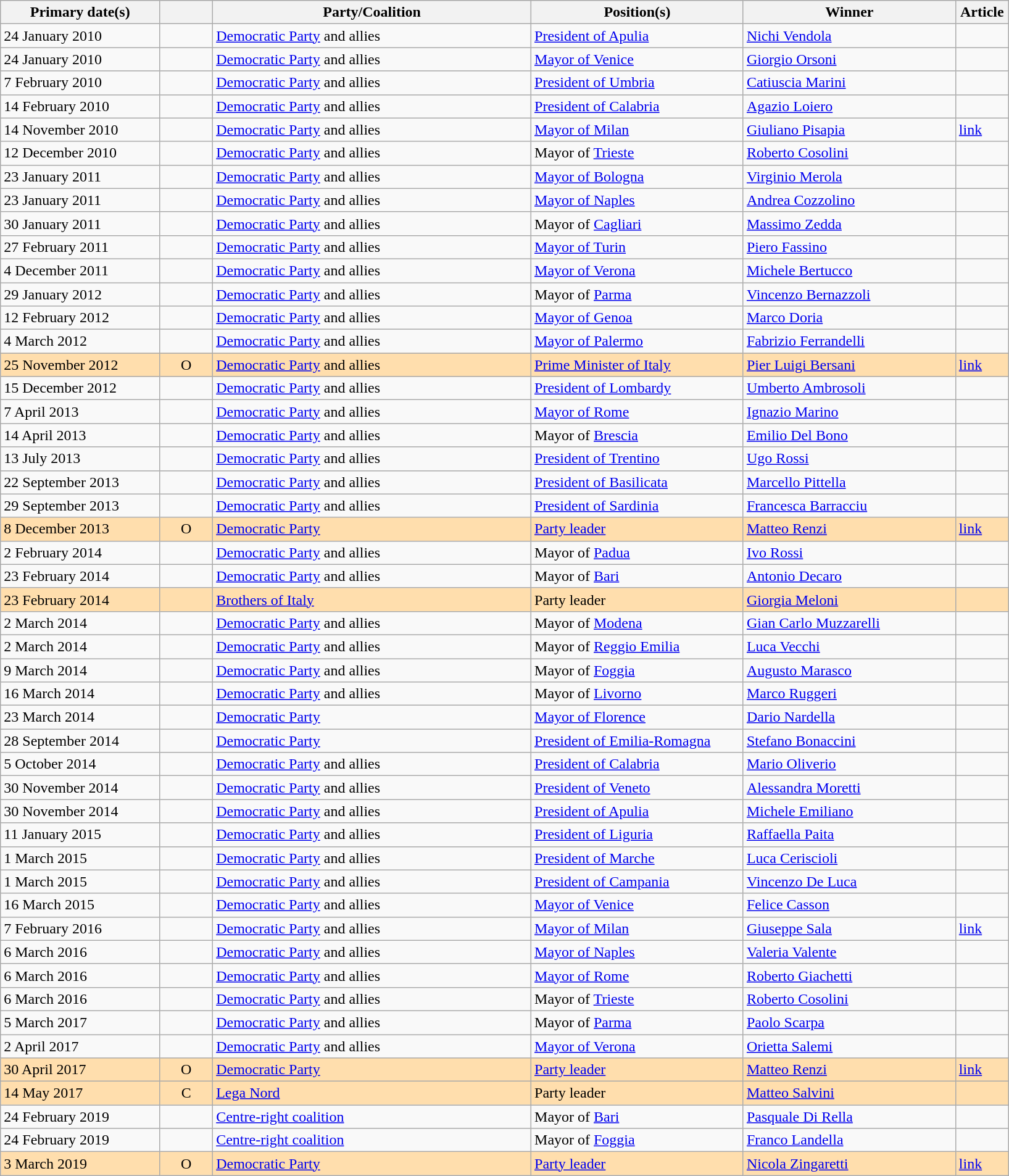<table class="wikitable">
<tr>
<th width="15%">Primary date(s)</th>
<th width="5%"></th>
<th width="30%">Party/Coalition</th>
<th width="20%">Position(s)</th>
<th width="20%">Winner</th>
<th width="5%">Article</th>
</tr>
<tr>
<td>24 January 2010</td>
<td></td>
<td><a href='#'>Democratic Party</a> and allies</td>
<td><a href='#'>President of Apulia</a></td>
<td><a href='#'>Nichi Vendola</a></td>
<td></td>
</tr>
<tr>
<td>24 January 2010</td>
<td></td>
<td><a href='#'>Democratic Party</a> and allies</td>
<td><a href='#'>Mayor of Venice</a></td>
<td><a href='#'>Giorgio Orsoni</a></td>
<td></td>
</tr>
<tr>
<td>7 February 2010</td>
<td></td>
<td><a href='#'>Democratic Party</a> and allies</td>
<td><a href='#'>President of Umbria</a></td>
<td><a href='#'>Catiuscia Marini</a></td>
<td></td>
</tr>
<tr>
<td>14 February 2010</td>
<td></td>
<td><a href='#'>Democratic Party</a> and allies</td>
<td><a href='#'>President of Calabria</a></td>
<td><a href='#'>Agazio Loiero</a></td>
<td></td>
</tr>
<tr>
<td>14 November 2010</td>
<td></td>
<td><a href='#'>Democratic Party</a> and allies</td>
<td><a href='#'>Mayor of Milan</a></td>
<td><a href='#'>Giuliano Pisapia</a></td>
<td><a href='#'>link</a></td>
</tr>
<tr>
<td>12 December 2010</td>
<td></td>
<td><a href='#'>Democratic Party</a> and allies</td>
<td>Mayor of <a href='#'>Trieste</a></td>
<td><a href='#'>Roberto Cosolini</a></td>
<td></td>
</tr>
<tr>
<td>23 January 2011</td>
<td></td>
<td><a href='#'>Democratic Party</a> and allies</td>
<td><a href='#'>Mayor of Bologna</a></td>
<td><a href='#'>Virginio Merola</a></td>
<td></td>
</tr>
<tr>
<td>23 January 2011</td>
<td></td>
<td><a href='#'>Democratic Party</a> and allies</td>
<td><a href='#'>Mayor of Naples</a></td>
<td><a href='#'>Andrea Cozzolino</a></td>
<td></td>
</tr>
<tr>
<td>30 January 2011</td>
<td></td>
<td><a href='#'>Democratic Party</a> and allies</td>
<td>Mayor of <a href='#'>Cagliari</a></td>
<td><a href='#'>Massimo Zedda</a></td>
<td></td>
</tr>
<tr>
<td>27 February 2011</td>
<td></td>
<td><a href='#'>Democratic Party</a> and allies</td>
<td><a href='#'>Mayor of Turin</a></td>
<td><a href='#'>Piero Fassino</a></td>
<td></td>
</tr>
<tr>
<td>4 December 2011</td>
<td></td>
<td><a href='#'>Democratic Party</a> and allies</td>
<td><a href='#'>Mayor of Verona</a></td>
<td><a href='#'>Michele Bertucco</a></td>
<td></td>
</tr>
<tr>
<td>29 January 2012</td>
<td></td>
<td><a href='#'>Democratic Party</a> and allies</td>
<td>Mayor of <a href='#'>Parma</a></td>
<td><a href='#'>Vincenzo Bernazzoli</a></td>
<td></td>
</tr>
<tr>
<td>12 February 2012</td>
<td></td>
<td><a href='#'>Democratic Party</a> and allies</td>
<td><a href='#'>Mayor of Genoa</a></td>
<td><a href='#'>Marco Doria</a></td>
<td></td>
</tr>
<tr>
<td>4 March 2012</td>
<td></td>
<td><a href='#'>Democratic Party</a> and allies</td>
<td><a href='#'>Mayor of Palermo</a></td>
<td><a href='#'>Fabrizio Ferrandelli</a></td>
<td></td>
</tr>
<tr style="background:#FFDEAD;">
<td>25 November 2012</td>
<td style="text-align: center;">O</td>
<td><a href='#'>Democratic Party</a> and allies</td>
<td><a href='#'>Prime Minister of Italy</a></td>
<td><a href='#'>Pier Luigi Bersani</a></td>
<td><a href='#'>link</a></td>
</tr>
<tr>
<td>15 December 2012</td>
<td></td>
<td><a href='#'>Democratic Party</a> and allies</td>
<td><a href='#'>President of Lombardy</a></td>
<td><a href='#'>Umberto Ambrosoli</a></td>
<td></td>
</tr>
<tr>
<td>7 April 2013</td>
<td></td>
<td><a href='#'>Democratic Party</a> and allies</td>
<td><a href='#'>Mayor of Rome</a></td>
<td><a href='#'>Ignazio Marino</a></td>
<td></td>
</tr>
<tr>
<td>14 April 2013</td>
<td></td>
<td><a href='#'>Democratic Party</a> and allies</td>
<td>Mayor of <a href='#'>Brescia</a></td>
<td><a href='#'>Emilio Del Bono</a></td>
<td></td>
</tr>
<tr>
<td>13 July 2013</td>
<td></td>
<td><a href='#'>Democratic Party</a> and allies</td>
<td><a href='#'>President of Trentino</a></td>
<td><a href='#'>Ugo Rossi</a></td>
<td></td>
</tr>
<tr>
<td>22 September 2013</td>
<td></td>
<td><a href='#'>Democratic Party</a> and allies</td>
<td><a href='#'>President of Basilicata</a></td>
<td><a href='#'>Marcello Pittella</a></td>
<td></td>
</tr>
<tr>
<td>29 September 2013</td>
<td></td>
<td><a href='#'>Democratic Party</a> and allies</td>
<td><a href='#'>President of Sardinia</a></td>
<td><a href='#'>Francesca Barracciu</a></td>
<td></td>
</tr>
<tr style="background:#FFDEAD;">
<td>8 December 2013</td>
<td style="text-align: center;">O</td>
<td><a href='#'>Democratic Party</a></td>
<td><a href='#'>Party leader</a></td>
<td><a href='#'>Matteo Renzi</a></td>
<td><a href='#'>link</a></td>
</tr>
<tr>
<td>2 February 2014</td>
<td></td>
<td><a href='#'>Democratic Party</a> and allies</td>
<td>Mayor of <a href='#'>Padua</a></td>
<td><a href='#'>Ivo Rossi</a></td>
<td></td>
</tr>
<tr>
<td>23 February 2014</td>
<td></td>
<td><a href='#'>Democratic Party</a> and allies</td>
<td>Mayor of <a href='#'>Bari</a></td>
<td><a href='#'>Antonio Decaro</a></td>
<td></td>
</tr>
<tr style="background:#FFDEAD;">
<td>23 February 2014</td>
<td></td>
<td><a href='#'>Brothers of Italy</a></td>
<td>Party leader</td>
<td><a href='#'>Giorgia Meloni</a></td>
<td></td>
</tr>
<tr>
<td>2 March 2014</td>
<td></td>
<td><a href='#'>Democratic Party</a> and allies</td>
<td>Mayor of <a href='#'>Modena</a></td>
<td><a href='#'>Gian Carlo Muzzarelli</a></td>
<td></td>
</tr>
<tr>
<td>2 March 2014</td>
<td></td>
<td><a href='#'>Democratic Party</a> and allies</td>
<td>Mayor of <a href='#'>Reggio Emilia</a></td>
<td><a href='#'>Luca Vecchi</a></td>
<td></td>
</tr>
<tr>
<td>9 March 2014</td>
<td></td>
<td><a href='#'>Democratic Party</a> and allies</td>
<td>Mayor of <a href='#'>Foggia</a></td>
<td><a href='#'>Augusto Marasco</a></td>
<td></td>
</tr>
<tr>
<td>16 March 2014</td>
<td></td>
<td><a href='#'>Democratic Party</a> and allies</td>
<td>Mayor of <a href='#'>Livorno</a></td>
<td><a href='#'>Marco Ruggeri</a></td>
<td></td>
</tr>
<tr>
<td>23 March 2014</td>
<td></td>
<td><a href='#'>Democratic Party</a></td>
<td><a href='#'>Mayor of Florence</a></td>
<td><a href='#'>Dario Nardella</a></td>
<td></td>
</tr>
<tr>
<td>28 September 2014</td>
<td></td>
<td><a href='#'>Democratic Party</a></td>
<td><a href='#'>President of Emilia-Romagna</a></td>
<td><a href='#'>Stefano Bonaccini</a></td>
<td></td>
</tr>
<tr>
<td>5 October 2014</td>
<td></td>
<td><a href='#'>Democratic Party</a> and allies</td>
<td><a href='#'>President of Calabria</a></td>
<td><a href='#'>Mario Oliverio</a></td>
<td></td>
</tr>
<tr>
<td>30 November 2014</td>
<td></td>
<td><a href='#'>Democratic Party</a> and allies</td>
<td><a href='#'>President of Veneto</a></td>
<td><a href='#'>Alessandra Moretti</a></td>
<td></td>
</tr>
<tr>
<td>30 November 2014</td>
<td></td>
<td><a href='#'>Democratic Party</a> and allies</td>
<td><a href='#'>President of Apulia</a></td>
<td><a href='#'>Michele Emiliano</a></td>
<td></td>
</tr>
<tr>
<td>11 January 2015</td>
<td></td>
<td><a href='#'>Democratic Party</a> and allies</td>
<td><a href='#'>President of Liguria</a></td>
<td><a href='#'>Raffaella Paita</a></td>
<td></td>
</tr>
<tr>
<td>1 March 2015</td>
<td></td>
<td><a href='#'>Democratic Party</a> and allies</td>
<td><a href='#'>President of Marche</a></td>
<td><a href='#'>Luca Ceriscioli</a></td>
<td></td>
</tr>
<tr>
<td>1 March 2015</td>
<td></td>
<td><a href='#'>Democratic Party</a> and allies</td>
<td><a href='#'>President of Campania</a></td>
<td><a href='#'>Vincenzo De Luca</a></td>
<td></td>
</tr>
<tr>
<td>16 March 2015</td>
<td></td>
<td><a href='#'>Democratic Party</a> and allies</td>
<td><a href='#'>Mayor of Venice</a></td>
<td><a href='#'>Felice Casson</a></td>
<td></td>
</tr>
<tr>
<td>7 February 2016</td>
<td></td>
<td><a href='#'>Democratic Party</a> and allies</td>
<td><a href='#'>Mayor of Milan</a></td>
<td><a href='#'>Giuseppe Sala</a></td>
<td><a href='#'>link</a></td>
</tr>
<tr>
<td>6 March 2016</td>
<td></td>
<td><a href='#'>Democratic Party</a> and allies</td>
<td><a href='#'>Mayor of Naples</a></td>
<td><a href='#'>Valeria Valente</a></td>
<td></td>
</tr>
<tr>
<td>6 March 2016</td>
<td></td>
<td><a href='#'>Democratic Party</a> and allies</td>
<td><a href='#'>Mayor of Rome</a></td>
<td><a href='#'>Roberto Giachetti</a></td>
<td></td>
</tr>
<tr>
<td>6 March 2016</td>
<td></td>
<td><a href='#'>Democratic Party</a> and allies</td>
<td>Mayor of <a href='#'>Trieste</a></td>
<td><a href='#'>Roberto Cosolini</a></td>
<td></td>
</tr>
<tr>
<td>5 March 2017</td>
<td></td>
<td><a href='#'>Democratic Party</a> and allies</td>
<td>Mayor of <a href='#'>Parma</a></td>
<td><a href='#'>Paolo Scarpa</a></td>
<td></td>
</tr>
<tr>
<td>2 April 2017</td>
<td></td>
<td><a href='#'>Democratic Party</a> and allies</td>
<td><a href='#'>Mayor of Verona</a></td>
<td><a href='#'>Orietta Salemi</a></td>
<td></td>
</tr>
<tr style="background:#FFDEAD;">
<td>30 April 2017</td>
<td style="text-align: center;">O</td>
<td><a href='#'>Democratic Party</a></td>
<td><a href='#'>Party leader</a></td>
<td><a href='#'>Matteo Renzi</a></td>
<td><a href='#'>link</a></td>
</tr>
<tr style="background:#FFDEAD;">
<td>14 May 2017</td>
<td style="text-align: center;">C</td>
<td><a href='#'>Lega Nord</a></td>
<td>Party leader</td>
<td><a href='#'>Matteo Salvini</a></td>
<td></td>
</tr>
<tr>
<td>24 February 2019</td>
<td></td>
<td><a href='#'>Centre-right coalition</a></td>
<td>Mayor of <a href='#'>Bari</a></td>
<td><a href='#'>Pasquale Di Rella</a></td>
<td></td>
</tr>
<tr>
<td>24 February 2019</td>
<td></td>
<td><a href='#'>Centre-right coalition</a></td>
<td>Mayor of <a href='#'>Foggia</a></td>
<td><a href='#'>Franco Landella</a></td>
<td></td>
</tr>
<tr style="background:#FFDEAD;">
<td>3 March 2019</td>
<td style="text-align: center;">O</td>
<td><a href='#'>Democratic Party</a></td>
<td><a href='#'>Party leader</a></td>
<td><a href='#'>Nicola Zingaretti</a></td>
<td><a href='#'>link</a></td>
</tr>
</table>
